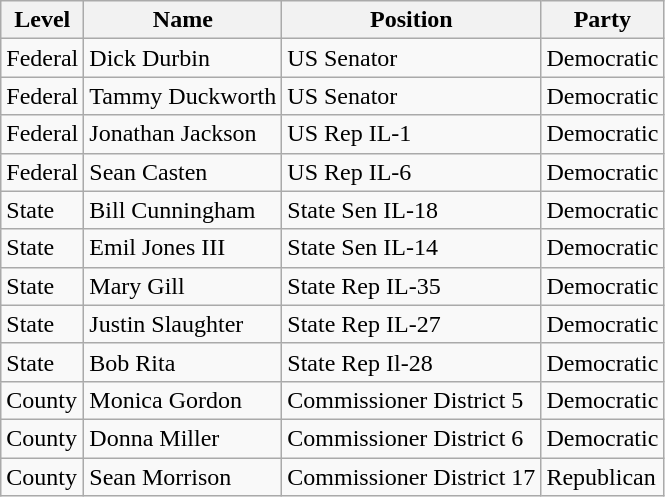<table class="wikitable">
<tr>
<th>Level</th>
<th>Name</th>
<th>Position</th>
<th>Party</th>
</tr>
<tr>
<td>Federal</td>
<td>Dick Durbin</td>
<td>US Senator</td>
<td>Democratic</td>
</tr>
<tr>
<td>Federal</td>
<td>Tammy Duckworth</td>
<td>US Senator</td>
<td>Democratic</td>
</tr>
<tr>
<td>Federal</td>
<td>Jonathan Jackson</td>
<td>US Rep IL-1</td>
<td>Democratic</td>
</tr>
<tr>
<td>Federal</td>
<td>Sean Casten</td>
<td>US Rep IL-6</td>
<td>Democratic</td>
</tr>
<tr>
<td>State</td>
<td>Bill Cunningham</td>
<td>State Sen IL-18</td>
<td>Democratic</td>
</tr>
<tr>
<td>State</td>
<td>Emil Jones III</td>
<td>State Sen IL-14</td>
<td>Democratic</td>
</tr>
<tr>
<td>State</td>
<td>Mary Gill</td>
<td>State Rep IL-35</td>
<td>Democratic</td>
</tr>
<tr>
<td>State</td>
<td>Justin Slaughter</td>
<td>State Rep IL-27</td>
<td>Democratic</td>
</tr>
<tr>
<td>State</td>
<td>Bob Rita</td>
<td>State Rep Il-28</td>
<td>Democratic</td>
</tr>
<tr>
<td>County</td>
<td>Monica Gordon</td>
<td>Commissioner District 5</td>
<td>Democratic</td>
</tr>
<tr>
<td>County</td>
<td>Donna Miller</td>
<td>Commissioner District 6</td>
<td>Democratic</td>
</tr>
<tr>
<td>County</td>
<td>Sean Morrison</td>
<td>Commissioner District 17</td>
<td>Republican</td>
</tr>
</table>
